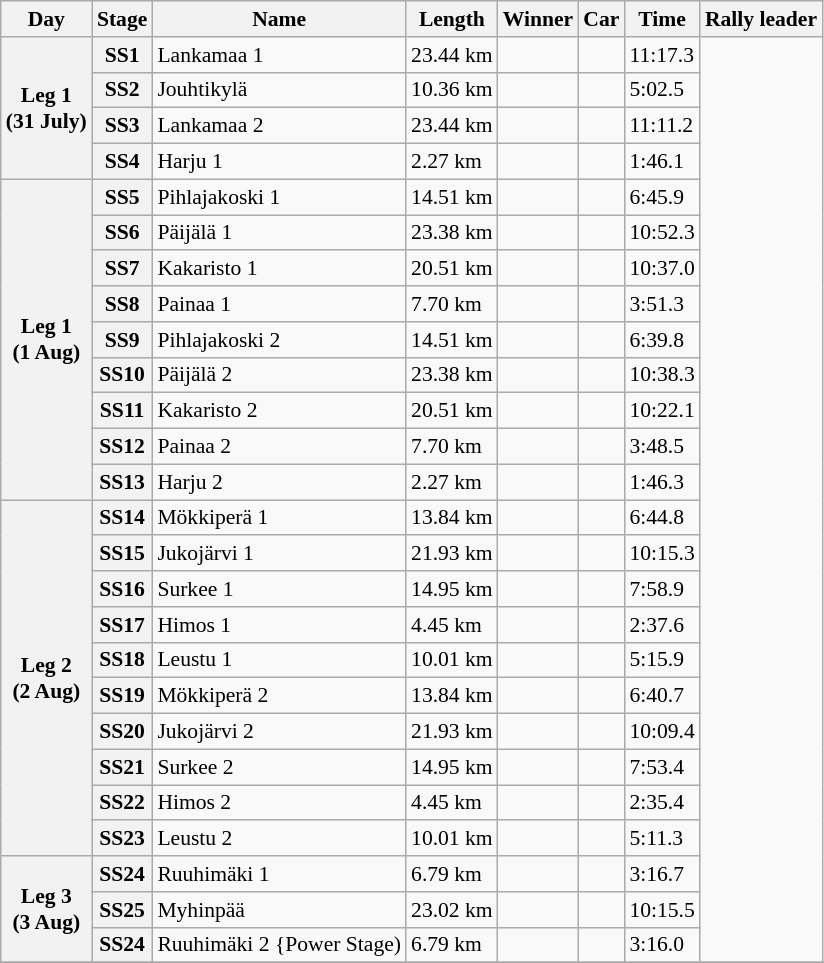<table class="wikitable" style="text-align: left; font-size: 90%; max-width: 950px;">
<tr>
<th>Day</th>
<th>Stage</th>
<th>Name</th>
<th>Length</th>
<th>Winner</th>
<th>Car</th>
<th>Time</th>
<th>Rally leader</th>
</tr>
<tr>
<th rowspan=4>Leg 1<br>(31 July)</th>
<th>SS1</th>
<td>Lankamaa 1</td>
<td>23.44 km</td>
<td></td>
<td></td>
<td>11:17.3</td>
<td rowspan="26"></td>
</tr>
<tr>
<th>SS2</th>
<td>Jouhtikylä</td>
<td>10.36 km</td>
<td></td>
<td></td>
<td>5:02.5</td>
</tr>
<tr>
<th>SS3</th>
<td>Lankamaa 2</td>
<td>23.44 km</td>
<td><br></td>
<td></td>
<td>11:11.2</td>
</tr>
<tr>
<th>SS4</th>
<td>Harju 1</td>
<td>2.27 km</td>
<td></td>
<td></td>
<td>1:46.1</td>
</tr>
<tr>
<th rowspan=9>Leg 1<br>(1 Aug)</th>
<th>SS5</th>
<td>Pihlajakoski 1</td>
<td>14.51 km</td>
<td></td>
<td></td>
<td>6:45.9</td>
</tr>
<tr>
<th>SS6</th>
<td>Päijälä 1</td>
<td>23.38 km</td>
<td></td>
<td></td>
<td>10:52.3</td>
</tr>
<tr>
<th>SS7</th>
<td>Kakaristo 1</td>
<td>20.51 km</td>
<td></td>
<td></td>
<td>10:37.0</td>
</tr>
<tr>
<th>SS8</th>
<td>Painaa 1</td>
<td>7.70 km</td>
<td></td>
<td></td>
<td>3:51.3</td>
</tr>
<tr>
<th>SS9</th>
<td>Pihlajakoski 2</td>
<td>14.51 km</td>
<td></td>
<td></td>
<td>6:39.8</td>
</tr>
<tr>
<th>SS10</th>
<td>Päijälä 2</td>
<td>23.38 km</td>
<td></td>
<td></td>
<td>10:38.3</td>
</tr>
<tr>
<th>SS11</th>
<td>Kakaristo 2</td>
<td>20.51 km</td>
<td></td>
<td></td>
<td>10:22.1</td>
</tr>
<tr>
<th>SS12</th>
<td>Painaa 2</td>
<td>7.70 km</td>
<td></td>
<td></td>
<td>3:48.5</td>
</tr>
<tr>
<th>SS13</th>
<td>Harju 2</td>
<td>2.27 km</td>
<td></td>
<td></td>
<td>1:46.3</td>
</tr>
<tr>
<th rowspan=10>Leg 2<br>(2 Aug)</th>
<th>SS14</th>
<td>Mökkiperä 1</td>
<td>13.84 km</td>
<td></td>
<td></td>
<td>6:44.8</td>
</tr>
<tr>
<th>SS15</th>
<td>Jukojärvi 1</td>
<td>21.93 km</td>
<td></td>
<td></td>
<td>10:15.3</td>
</tr>
<tr>
<th>SS16</th>
<td>Surkee 1</td>
<td>14.95 km</td>
<td></td>
<td></td>
<td>7:58.9</td>
</tr>
<tr>
<th>SS17</th>
<td>Himos 1</td>
<td>4.45 km</td>
<td></td>
<td></td>
<td>2:37.6</td>
</tr>
<tr>
<th>SS18</th>
<td>Leustu 1</td>
<td>10.01 km</td>
<td></td>
<td></td>
<td>5:15.9</td>
</tr>
<tr>
<th>SS19</th>
<td>Mökkiperä 2</td>
<td>13.84 km</td>
<td></td>
<td></td>
<td>6:40.7</td>
</tr>
<tr>
<th>SS20</th>
<td>Jukojärvi 2</td>
<td>21.93 km</td>
<td></td>
<td></td>
<td>10:09.4</td>
</tr>
<tr>
<th>SS21</th>
<td>Surkee 2</td>
<td>14.95 km</td>
<td></td>
<td></td>
<td>7:53.4</td>
</tr>
<tr>
<th>SS22</th>
<td>Himos 2</td>
<td>4.45 km</td>
<td></td>
<td></td>
<td>2:35.4</td>
</tr>
<tr>
<th>SS23</th>
<td>Leustu 2</td>
<td>10.01 km</td>
<td></td>
<td></td>
<td>5:11.3</td>
</tr>
<tr>
<th rowspan=3>Leg 3<br>(3 Aug)</th>
<th>SS24</th>
<td>Ruuhimäki 1</td>
<td>6.79 km</td>
<td></td>
<td></td>
<td>3:16.7</td>
</tr>
<tr>
<th>SS25</th>
<td>Myhinpää</td>
<td>23.02 km</td>
<td></td>
<td></td>
<td>10:15.5</td>
</tr>
<tr>
<th>SS24</th>
<td>Ruuhimäki 2 {Power Stage)</td>
<td>6.79 km</td>
<td></td>
<td></td>
<td>3:16.0</td>
</tr>
<tr>
</tr>
</table>
